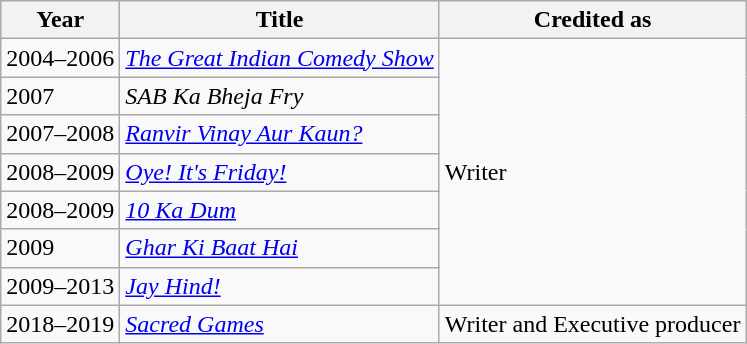<table class="wikitable">
<tr>
<th>Year</th>
<th>Title</th>
<th>Credited as</th>
</tr>
<tr>
<td>2004–2006</td>
<td><em><a href='#'>The Great Indian Comedy Show</a></em></td>
<td rowspan="7">Writer</td>
</tr>
<tr>
<td>2007</td>
<td><em>SAB Ka Bheja Fry</em></td>
</tr>
<tr>
<td>2007–2008</td>
<td><em><a href='#'>Ranvir Vinay Aur Kaun?</a></em></td>
</tr>
<tr>
<td>2008–2009</td>
<td><em><a href='#'>Oye! It's Friday!</a></em></td>
</tr>
<tr>
<td>2008–2009</td>
<td><em><a href='#'>10 Ka Dum</a></em></td>
</tr>
<tr>
<td>2009</td>
<td><em><a href='#'>Ghar Ki Baat Hai</a></em></td>
</tr>
<tr>
<td>2009–2013</td>
<td><em><a href='#'>Jay Hind!</a></em></td>
</tr>
<tr>
<td>2018–2019</td>
<td><a href='#'><em>Sacred Games</em></a></td>
<td>Writer and Executive producer</td>
</tr>
</table>
